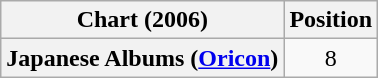<table class="wikitable plainrowheaders" style="text-align:center">
<tr>
<th scope="col">Chart (2006)</th>
<th scope="col">Position</th>
</tr>
<tr>
<th scope="row">Japanese Albums (<a href='#'>Oricon</a>)</th>
<td>8</td>
</tr>
</table>
